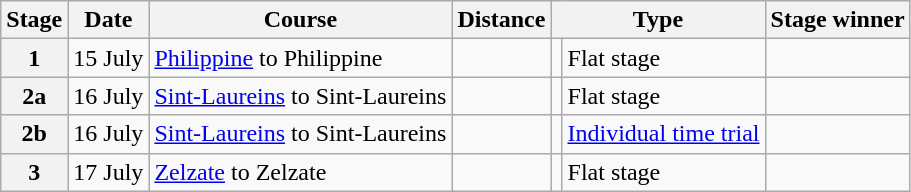<table class="wikitable">
<tr>
<th scope="col">Stage</th>
<th scope="col">Date</th>
<th scope="col">Course</th>
<th scope="col">Distance</th>
<th scope="col" colspan="2">Type</th>
<th scope="col">Stage winner</th>
</tr>
<tr>
<th scope="row" style="text-align:center;">1</th>
<td style="text-align:center;">15 July</td>
<td><a href='#'>Philippine</a> to Philippine</td>
<td style="text-align:center;"></td>
<td></td>
<td>Flat stage</td>
<td></td>
</tr>
<tr>
<th scope="row" style="text-align:center;">2a</th>
<td style="text-align:center;">16 July</td>
<td><a href='#'>Sint-Laureins</a> to Sint-Laureins</td>
<td style="text-align:center;"></td>
<td></td>
<td>Flat stage</td>
<td></td>
</tr>
<tr>
<th scope="row" style="text-align:center;">2b</th>
<td style="text-align:center;">16 July</td>
<td><a href='#'>Sint-Laureins</a> to Sint-Laureins</td>
<td style="text-align:center;"></td>
<td></td>
<td><a href='#'>Individual time trial</a></td>
<td></td>
</tr>
<tr>
<th scope="row" style="text-align:center;">3</th>
<td style="text-align:center;">17 July</td>
<td><a href='#'>Zelzate</a> to Zelzate</td>
<td style="text-align:center;"></td>
<td></td>
<td>Flat stage</td>
<td></td>
</tr>
</table>
